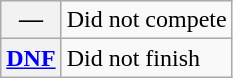<table class="wikitable">
<tr>
<th scope="row">—</th>
<td>Did not compete</td>
</tr>
<tr>
<th scope="row"><a href='#'>DNF</a></th>
<td>Did not finish</td>
</tr>
</table>
